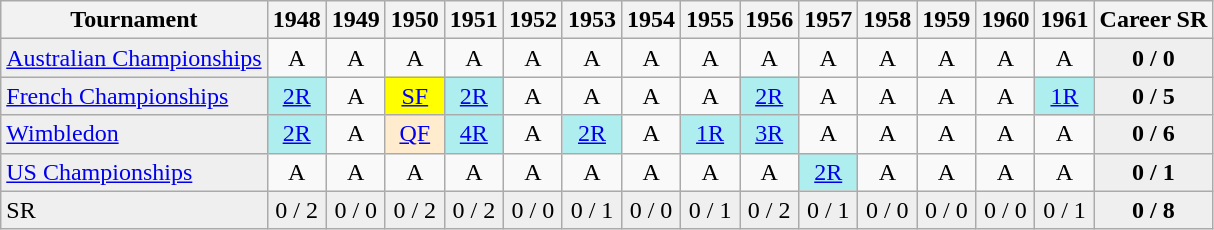<table class="wikitable">
<tr>
<th>Tournament</th>
<th>1948</th>
<th>1949</th>
<th>1950</th>
<th>1951</th>
<th>1952</th>
<th>1953</th>
<th>1954</th>
<th>1955</th>
<th>1956</th>
<th>1957</th>
<th>1958</th>
<th>1959</th>
<th>1960</th>
<th>1961</th>
<th>Career SR</th>
</tr>
<tr>
<td style="background:#EFEFEF;"><a href='#'>Australian Championships</a></td>
<td align="center">A</td>
<td align="center">A</td>
<td align="center">A</td>
<td align="center">A</td>
<td align="center">A</td>
<td align="center">A</td>
<td align="center">A</td>
<td align="center">A</td>
<td align="center">A</td>
<td align="center">A</td>
<td align="center">A</td>
<td align="center">A</td>
<td align="center">A</td>
<td align="center">A</td>
<td align="center" style="background:#EFEFEF;"><strong>0 / 0</strong></td>
</tr>
<tr>
<td style="background:#EFEFEF;"><a href='#'>French Championships</a></td>
<td align="center" style="background:#afeeee;"><a href='#'>2R</a></td>
<td align="center">A</td>
<td align="center" style="background:yellow;"><a href='#'>SF</a></td>
<td align="center" style="background:#afeeee;"><a href='#'>2R</a></td>
<td align="center">A</td>
<td align="center">A</td>
<td align="center">A</td>
<td align="center">A</td>
<td align="center" style="background:#afeeee;"><a href='#'>2R</a></td>
<td align="center">A</td>
<td align="center">A</td>
<td align="center">A</td>
<td align="center">A</td>
<td align="center" style="background:#afeeee;"><a href='#'>1R</a></td>
<td align="center" style="background:#EFEFEF;"><strong>0 / 5</strong></td>
</tr>
<tr>
<td style="background:#EFEFEF;"><a href='#'>Wimbledon</a></td>
<td align="center" style="background:#afeeee;"><a href='#'>2R</a></td>
<td align="center">A</td>
<td align="center"  style="background:#ffebcd;"><a href='#'>QF</a></td>
<td align="center" style="background:#afeeee;"><a href='#'>4R</a></td>
<td align="center">A</td>
<td align="center" style="background:#afeeee;"><a href='#'>2R</a></td>
<td align="center">A</td>
<td align="center" style="background:#afeeee;"><a href='#'>1R</a></td>
<td align="center" style="background:#afeeee;"><a href='#'>3R</a></td>
<td align="center">A</td>
<td align="center">A</td>
<td align="center">A</td>
<td align="center">A</td>
<td align="center">A</td>
<td align="center" style="background:#EFEFEF;"><strong>0 / 6</strong></td>
</tr>
<tr>
<td style="background:#EFEFEF;"><a href='#'>US Championships</a></td>
<td align="center">A</td>
<td align="center">A</td>
<td align="center">A</td>
<td align="center">A</td>
<td align="center">A</td>
<td align="center">A</td>
<td align="center">A</td>
<td align="center">A</td>
<td align="center">A</td>
<td align="center" style="background:#afeeee;"><a href='#'>2R</a></td>
<td align="center">A</td>
<td align="center">A</td>
<td align="center">A</td>
<td align="center">A</td>
<td align="center" style="background:#EFEFEF;"><strong>0 / 1</strong></td>
</tr>
<tr>
<td style="background:#EFEFEF;">SR</td>
<td align="center" style="background:#EFEFEF;">0 / 2</td>
<td align="center" style="background:#EFEFEF;">0 / 0</td>
<td align="center" style="background:#EFEFEF;">0 / 2</td>
<td align="center" style="background:#EFEFEF;">0 / 2</td>
<td align="center" style="background:#EFEFEF;">0 / 0</td>
<td align="center" style="background:#EFEFEF;">0 / 1</td>
<td align="center" style="background:#EFEFEF;">0 / 0</td>
<td align="center" style="background:#EFEFEF;">0 / 1</td>
<td align="center" style="background:#EFEFEF;">0 / 2</td>
<td align="center" style="background:#EFEFEF;">0 / 1</td>
<td align="center" style="background:#EFEFEF;">0 / 0</td>
<td align="center" style="background:#EFEFEF;">0 / 0</td>
<td align="center" style="background:#EFEFEF;">0 / 0</td>
<td align="center" style="background:#EFEFEF;">0 / 1</td>
<td align="center" style="background:#EFEFEF;"><strong>0 / 8</strong></td>
</tr>
</table>
